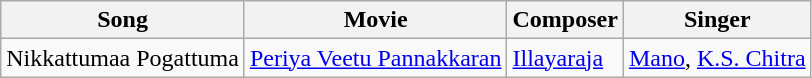<table class="wikitable">
<tr>
<th>Song</th>
<th>Movie</th>
<th>Composer</th>
<th>Singer</th>
</tr>
<tr>
<td>Nikkattumaa Pogattuma</td>
<td><a href='#'>Periya Veetu Pannakkaran</a></td>
<td><a href='#'>Illayaraja</a></td>
<td><a href='#'>Mano</a>, <a href='#'>K.S. Chitra</a></td>
</tr>
</table>
